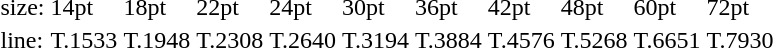<table style="margin-left:40px;">
<tr>
<td>size:</td>
<td>14pt</td>
<td>18pt</td>
<td>22pt</td>
<td>24pt</td>
<td>30pt</td>
<td>36pt</td>
<td>42pt</td>
<td>48pt</td>
<td>60pt</td>
<td>72pt</td>
</tr>
<tr>
<td>line:</td>
<td>T.1533</td>
<td>T.1948</td>
<td>T.2308</td>
<td>T.2640</td>
<td>T.3194</td>
<td>T.3884</td>
<td>T.4576</td>
<td>T.5268</td>
<td>T.6651</td>
<td>T.7930</td>
</tr>
</table>
